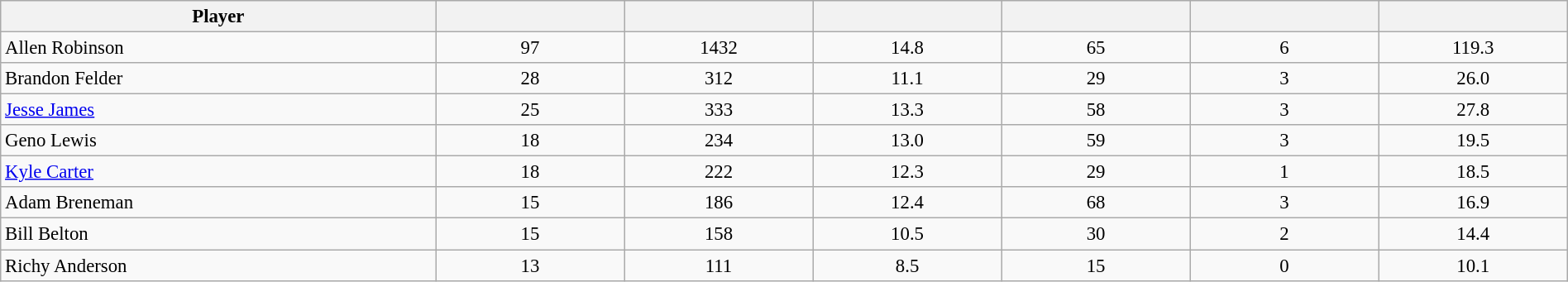<table class="wikitable sortable" style="text-align:center; width:100%; font-size:95%;">
<tr>
<th style="width:15%;">Player</th>
<th style="width:6.5%;"></th>
<th style="width:6.5%;"></th>
<th style="width:6.5%;"></th>
<th style="width:6.5%;"></th>
<th style="width:6.5%;"></th>
<th style="width:6.5%;"></th>
</tr>
<tr>
<td align=left>Allen Robinson</td>
<td>97</td>
<td>1432</td>
<td>14.8</td>
<td>65</td>
<td>6</td>
<td>119.3</td>
</tr>
<tr>
<td align=left>Brandon Felder</td>
<td>28</td>
<td>312</td>
<td>11.1</td>
<td>29</td>
<td>3</td>
<td>26.0</td>
</tr>
<tr>
<td align=left><a href='#'>Jesse James</a></td>
<td>25</td>
<td>333</td>
<td>13.3</td>
<td>58</td>
<td>3</td>
<td>27.8</td>
</tr>
<tr>
<td align=left>Geno Lewis</td>
<td>18</td>
<td>234</td>
<td>13.0</td>
<td>59</td>
<td>3</td>
<td>19.5</td>
</tr>
<tr>
<td align=left><a href='#'>Kyle Carter</a></td>
<td>18</td>
<td>222</td>
<td>12.3</td>
<td>29</td>
<td>1</td>
<td>18.5</td>
</tr>
<tr>
<td align=left>Adam Breneman</td>
<td>15</td>
<td>186</td>
<td>12.4</td>
<td>68</td>
<td>3</td>
<td>16.9</td>
</tr>
<tr>
<td align=left>Bill Belton</td>
<td>15</td>
<td>158</td>
<td>10.5</td>
<td>30</td>
<td>2</td>
<td>14.4</td>
</tr>
<tr>
<td align=left>Richy Anderson</td>
<td>13</td>
<td>111</td>
<td>8.5</td>
<td>15</td>
<td>0</td>
<td>10.1</td>
</tr>
</table>
